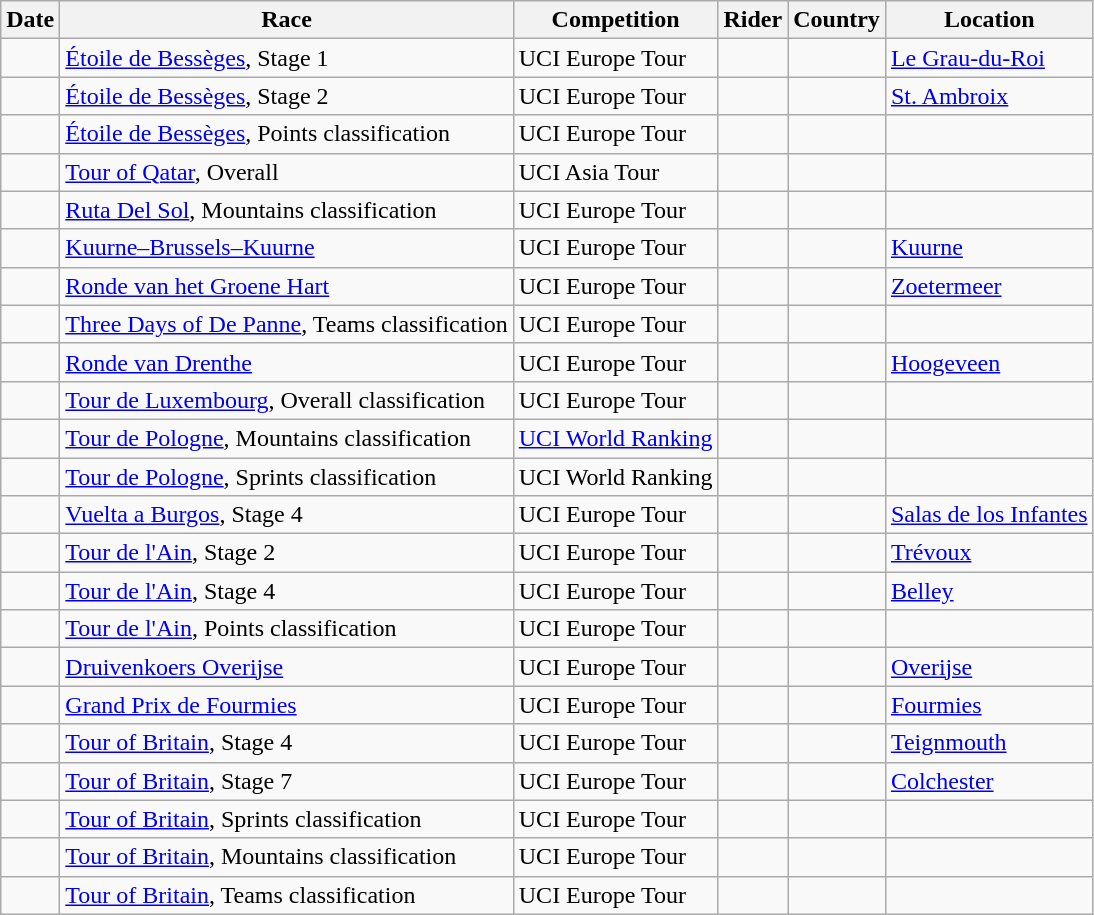<table class="wikitable sortable">
<tr>
<th>Date</th>
<th>Race</th>
<th>Competition</th>
<th>Rider</th>
<th>Country</th>
<th>Location</th>
</tr>
<tr>
<td></td>
<td><a href='#'>Étoile de Bessèges</a>, Stage 1</td>
<td>UCI Europe Tour</td>
<td></td>
<td></td>
<td><a href='#'>Le Grau-du-Roi</a></td>
</tr>
<tr>
<td></td>
<td><a href='#'>Étoile de Bessèges</a>, Stage 2</td>
<td>UCI Europe Tour</td>
<td></td>
<td></td>
<td><a href='#'>St. Ambroix</a></td>
</tr>
<tr>
<td></td>
<td><a href='#'>Étoile de Bessèges</a>, Points classification</td>
<td>UCI Europe Tour</td>
<td></td>
<td></td>
<td></td>
</tr>
<tr>
<td></td>
<td><a href='#'>Tour of Qatar</a>, Overall</td>
<td>UCI Asia Tour</td>
<td></td>
<td></td>
<td></td>
</tr>
<tr>
<td></td>
<td><a href='#'>Ruta Del Sol</a>, Mountains classification</td>
<td>UCI Europe Tour</td>
<td></td>
<td></td>
<td></td>
</tr>
<tr>
<td></td>
<td><a href='#'>Kuurne–Brussels–Kuurne</a></td>
<td>UCI Europe Tour</td>
<td></td>
<td></td>
<td><a href='#'>Kuurne</a></td>
</tr>
<tr>
<td></td>
<td><a href='#'>Ronde van het Groene Hart</a></td>
<td>UCI Europe Tour</td>
<td></td>
<td></td>
<td><a href='#'>Zoetermeer</a></td>
</tr>
<tr>
<td></td>
<td><a href='#'>Three Days of De Panne</a>, Teams classification</td>
<td>UCI Europe Tour</td>
<td align="center"></td>
<td></td>
<td></td>
</tr>
<tr>
<td></td>
<td><a href='#'>Ronde van Drenthe</a></td>
<td>UCI Europe Tour</td>
<td></td>
<td></td>
<td><a href='#'>Hoogeveen</a></td>
</tr>
<tr>
<td></td>
<td><a href='#'>Tour de Luxembourg</a>, Overall classification</td>
<td>UCI Europe Tour</td>
<td></td>
<td></td>
<td></td>
</tr>
<tr>
<td></td>
<td><a href='#'>Tour de Pologne</a>, Mountains classification</td>
<td><a href='#'>UCI World Ranking</a></td>
<td></td>
<td></td>
<td></td>
</tr>
<tr>
<td></td>
<td><a href='#'>Tour de Pologne</a>, Sprints classification</td>
<td>UCI World Ranking</td>
<td></td>
<td></td>
<td></td>
</tr>
<tr>
<td></td>
<td><a href='#'>Vuelta a Burgos</a>, Stage 4</td>
<td>UCI Europe Tour</td>
<td></td>
<td></td>
<td><a href='#'>Salas de los Infantes</a></td>
</tr>
<tr>
<td></td>
<td><a href='#'>Tour de l'Ain</a>, Stage 2</td>
<td>UCI Europe Tour</td>
<td></td>
<td></td>
<td><a href='#'>Trévoux</a></td>
</tr>
<tr>
<td></td>
<td><a href='#'>Tour de l'Ain</a>, Stage 4</td>
<td>UCI Europe Tour</td>
<td></td>
<td></td>
<td><a href='#'>Belley</a></td>
</tr>
<tr>
<td></td>
<td><a href='#'>Tour de l'Ain</a>, Points classification</td>
<td>UCI Europe Tour</td>
<td></td>
<td></td>
<td></td>
</tr>
<tr>
<td></td>
<td><a href='#'>Druivenkoers Overijse</a></td>
<td>UCI Europe Tour</td>
<td></td>
<td></td>
<td><a href='#'>Overijse</a></td>
</tr>
<tr>
<td></td>
<td><a href='#'>Grand Prix de Fourmies</a></td>
<td>UCI Europe Tour</td>
<td></td>
<td></td>
<td><a href='#'>Fourmies</a></td>
</tr>
<tr>
<td></td>
<td><a href='#'>Tour of Britain</a>, Stage 4</td>
<td>UCI Europe Tour</td>
<td></td>
<td></td>
<td><a href='#'>Teignmouth</a></td>
</tr>
<tr>
<td></td>
<td><a href='#'>Tour of Britain</a>, Stage 7</td>
<td>UCI Europe Tour</td>
<td></td>
<td></td>
<td><a href='#'>Colchester</a></td>
</tr>
<tr>
<td></td>
<td><a href='#'>Tour of Britain</a>, Sprints classification</td>
<td>UCI Europe Tour</td>
<td></td>
<td></td>
<td></td>
</tr>
<tr>
<td></td>
<td><a href='#'>Tour of Britain</a>, Mountains classification</td>
<td>UCI Europe Tour</td>
<td></td>
<td></td>
<td></td>
</tr>
<tr>
<td></td>
<td><a href='#'>Tour of Britain</a>, Teams classification</td>
<td>UCI Europe Tour</td>
<td></td>
<td></td>
<td></td>
</tr>
</table>
